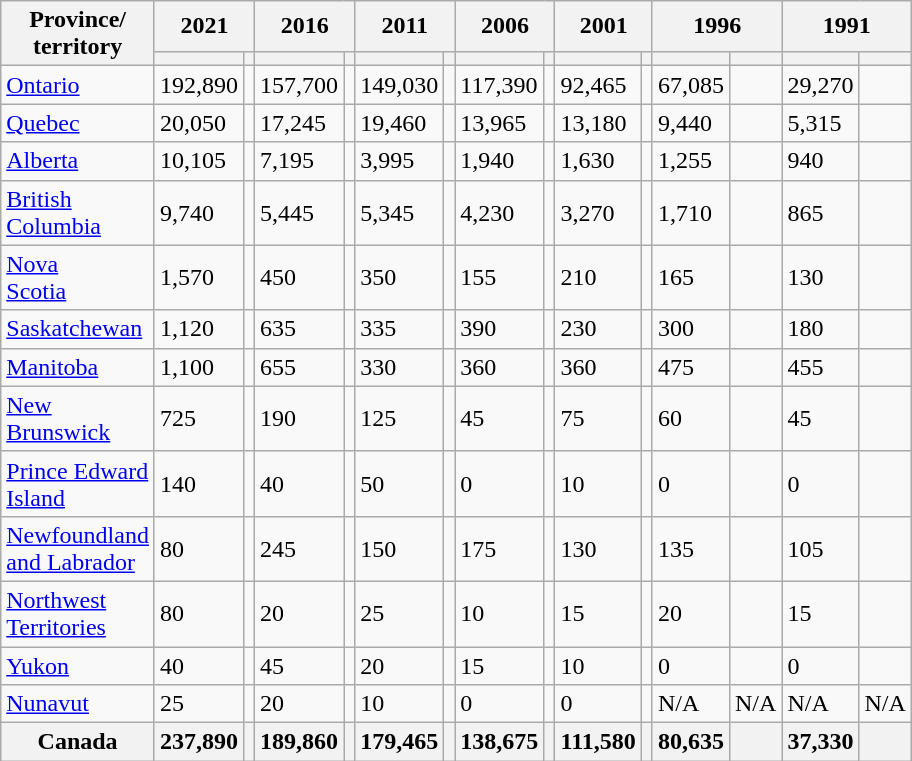<table class="wikitable sortable">
<tr>
<th rowspan="2">Province/<br>territory</th>
<th colspan="2">2021</th>
<th colspan="2">2016</th>
<th colspan="2">2011</th>
<th colspan="2">2006</th>
<th colspan="2">2001</th>
<th colspan="2">1996</th>
<th colspan="2">1991</th>
</tr>
<tr>
<th><a href='#'></a></th>
<th></th>
<th></th>
<th></th>
<th></th>
<th></th>
<th></th>
<th></th>
<th></th>
<th></th>
<th></th>
<th></th>
<th></th>
<th></th>
</tr>
<tr>
<td> <a href='#'>Ontario</a></td>
<td>192,890</td>
<td></td>
<td>157,700</td>
<td></td>
<td>149,030</td>
<td></td>
<td>117,390</td>
<td></td>
<td>92,465</td>
<td></td>
<td>67,085</td>
<td></td>
<td>29,270</td>
<td></td>
</tr>
<tr>
<td> <a href='#'>Quebec</a></td>
<td>20,050</td>
<td></td>
<td>17,245</td>
<td></td>
<td>19,460</td>
<td></td>
<td>13,965</td>
<td></td>
<td>13,180</td>
<td></td>
<td>9,440</td>
<td></td>
<td>5,315</td>
<td></td>
</tr>
<tr>
<td> <a href='#'>Alberta</a></td>
<td>10,105</td>
<td></td>
<td>7,195</td>
<td></td>
<td>3,995</td>
<td></td>
<td>1,940</td>
<td></td>
<td>1,630</td>
<td></td>
<td>1,255</td>
<td></td>
<td>940</td>
<td></td>
</tr>
<tr>
<td> <a href='#'>British<br>Columbia</a></td>
<td>9,740</td>
<td></td>
<td>5,445</td>
<td></td>
<td>5,345</td>
<td></td>
<td>4,230</td>
<td></td>
<td>3,270</td>
<td></td>
<td>1,710</td>
<td></td>
<td>865</td>
<td></td>
</tr>
<tr>
<td> <a href='#'>Nova<br>Scotia</a></td>
<td>1,570</td>
<td></td>
<td>450</td>
<td></td>
<td>350</td>
<td></td>
<td>155</td>
<td></td>
<td>210</td>
<td></td>
<td>165</td>
<td></td>
<td>130</td>
<td></td>
</tr>
<tr>
<td> <a href='#'>Saskatchewan</a></td>
<td>1,120</td>
<td></td>
<td>635</td>
<td></td>
<td>335</td>
<td></td>
<td>390</td>
<td></td>
<td>230</td>
<td></td>
<td>300</td>
<td></td>
<td>180</td>
<td></td>
</tr>
<tr>
<td> <a href='#'>Manitoba</a></td>
<td>1,100</td>
<td></td>
<td>655</td>
<td></td>
<td>330</td>
<td></td>
<td>360</td>
<td></td>
<td>360</td>
<td></td>
<td>475</td>
<td></td>
<td>455</td>
<td></td>
</tr>
<tr>
<td> <a href='#'>New<br>Brunswick</a></td>
<td>725</td>
<td></td>
<td>190</td>
<td></td>
<td>125</td>
<td></td>
<td>45</td>
<td></td>
<td>75</td>
<td></td>
<td>60</td>
<td></td>
<td>45</td>
<td></td>
</tr>
<tr>
<td> <a href='#'>Prince Edward<br>Island</a></td>
<td>140</td>
<td></td>
<td>40</td>
<td></td>
<td>50</td>
<td></td>
<td>0</td>
<td></td>
<td>10</td>
<td></td>
<td>0</td>
<td></td>
<td>0</td>
<td></td>
</tr>
<tr>
<td> <a href='#'>Newfoundland<br>and Labrador</a></td>
<td>80</td>
<td></td>
<td>245</td>
<td></td>
<td>150</td>
<td></td>
<td>175</td>
<td></td>
<td>130</td>
<td></td>
<td>135</td>
<td></td>
<td>105</td>
<td></td>
</tr>
<tr>
<td> <a href='#'>Northwest<br>Territories</a></td>
<td>80</td>
<td></td>
<td>20</td>
<td></td>
<td>25</td>
<td></td>
<td>10</td>
<td></td>
<td>15</td>
<td></td>
<td>20</td>
<td></td>
<td>15</td>
<td></td>
</tr>
<tr>
<td> <a href='#'>Yukon</a></td>
<td>40</td>
<td></td>
<td>45</td>
<td></td>
<td>20</td>
<td></td>
<td>15</td>
<td></td>
<td>10</td>
<td></td>
<td>0</td>
<td></td>
<td>0</td>
<td></td>
</tr>
<tr>
<td> <a href='#'>Nunavut</a></td>
<td>25</td>
<td></td>
<td>20</td>
<td></td>
<td>10</td>
<td></td>
<td>0</td>
<td></td>
<td>0</td>
<td></td>
<td>N/A</td>
<td>N/A</td>
<td>N/A</td>
<td>N/A</td>
</tr>
<tr>
<th> Canada</th>
<th>237,890</th>
<th></th>
<th>189,860</th>
<th></th>
<th>179,465</th>
<th></th>
<th>138,675</th>
<th></th>
<th>111,580</th>
<th></th>
<th>80,635</th>
<th></th>
<th>37,330</th>
<th></th>
</tr>
</table>
